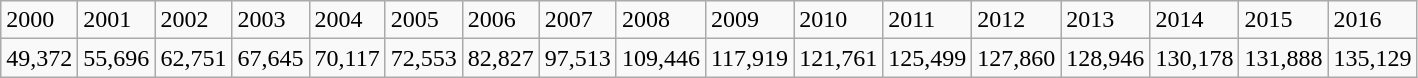<table class="wikitable">
<tr>
<td>2000</td>
<td>2001</td>
<td>2002</td>
<td>2003</td>
<td>2004</td>
<td>2005</td>
<td>2006</td>
<td>2007</td>
<td>2008</td>
<td>2009</td>
<td>2010</td>
<td>2011</td>
<td>2012</td>
<td>2013</td>
<td>2014</td>
<td>2015</td>
<td>2016</td>
</tr>
<tr>
<td>49,372</td>
<td>55,696</td>
<td>62,751</td>
<td>67,645</td>
<td>70,117</td>
<td>72,553</td>
<td>82,827</td>
<td>97,513</td>
<td>109,446</td>
<td>117,919</td>
<td>121,761</td>
<td>125,499</td>
<td>127,860</td>
<td>128,946</td>
<td>130,178</td>
<td>131,888</td>
<td>135,129</td>
</tr>
</table>
